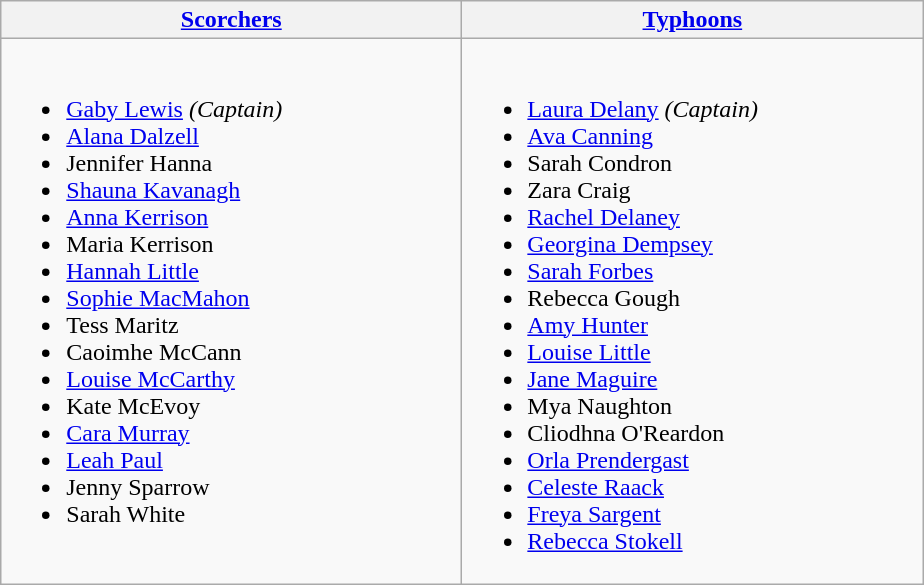<table class="wikitable">
<tr>
<th width=300><a href='#'>Scorchers</a></th>
<th width=300><a href='#'>Typhoons</a></th>
</tr>
<tr>
<td valign=top><br><ul><li><a href='#'>Gaby Lewis</a> <em>(Captain)</em></li><li><a href='#'>Alana Dalzell</a></li><li>Jennifer Hanna</li><li><a href='#'>Shauna Kavanagh</a></li><li><a href='#'>Anna Kerrison</a></li><li>Maria Kerrison</li><li><a href='#'>Hannah Little</a></li><li><a href='#'>Sophie MacMahon</a></li><li>Tess Maritz</li><li>Caoimhe McCann</li><li><a href='#'>Louise McCarthy</a></li><li>Kate McEvoy</li><li><a href='#'>Cara Murray</a></li><li><a href='#'>Leah Paul</a></li><li>Jenny Sparrow</li><li>Sarah White</li></ul></td>
<td valign=top><br><ul><li><a href='#'>Laura Delany</a> <em>(Captain)</em></li><li><a href='#'>Ava Canning</a></li><li>Sarah Condron</li><li>Zara Craig</li><li><a href='#'>Rachel Delaney</a></li><li><a href='#'>Georgina Dempsey</a></li><li><a href='#'>Sarah Forbes</a></li><li>Rebecca Gough</li><li><a href='#'>Amy Hunter</a></li><li><a href='#'>Louise Little</a></li><li><a href='#'>Jane Maguire</a></li><li>Mya Naughton</li><li>Cliodhna O'Reardon</li><li><a href='#'>Orla Prendergast</a></li><li><a href='#'>Celeste Raack</a></li><li><a href='#'>Freya Sargent</a></li><li><a href='#'>Rebecca Stokell</a></li></ul></td>
</tr>
</table>
